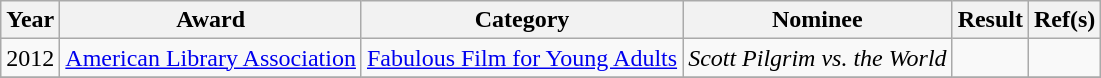<table class="wikitable">
<tr>
<th>Year</th>
<th>Award</th>
<th>Category</th>
<th>Nominee</th>
<th>Result</th>
<th>Ref(s)</th>
</tr>
<tr>
<td>2012</td>
<td><a href='#'>American Library Association</a></td>
<td><a href='#'>Fabulous Film for Young Adults</a></td>
<td><em>Scott Pilgrim vs. the World</em></td>
<td></td>
<td></td>
</tr>
<tr>
</tr>
</table>
